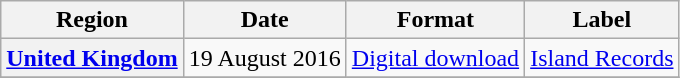<table class="wikitable sortable plainrowheaders">
<tr>
<th>Region</th>
<th>Date</th>
<th>Format</th>
<th>Label</th>
</tr>
<tr>
<th scope="row"><a href='#'>United Kingdom</a></th>
<td>19 August 2016</td>
<td><a href='#'>Digital download</a></td>
<td><a href='#'>Island Records</a></td>
</tr>
<tr>
</tr>
</table>
